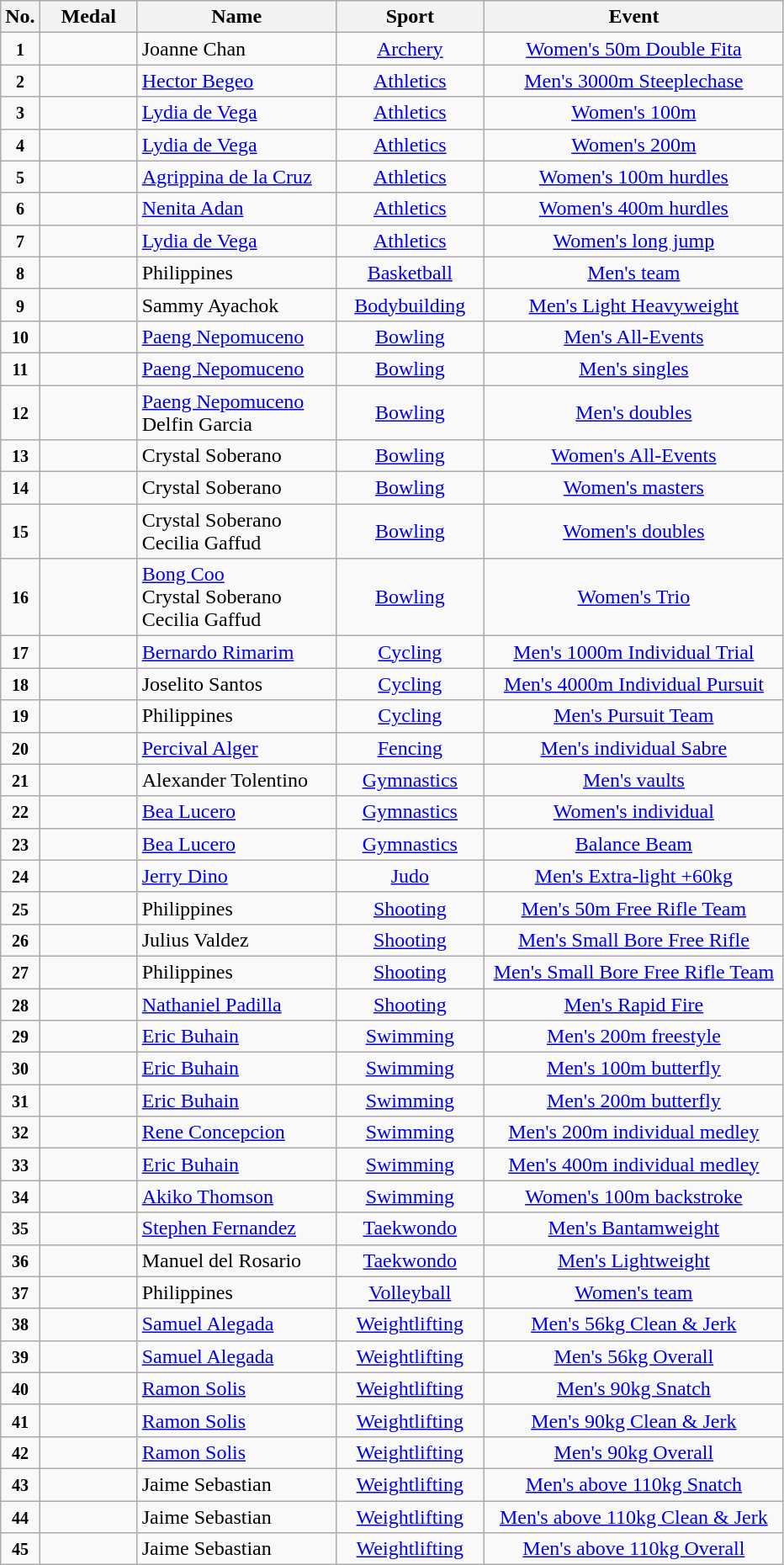<table class="wikitable" style="font-size:100%; text-align:center;">
<tr>
<th width="10">No.</th>
<th width="70">Medal</th>
<th width="150">Name</th>
<th width="110">Sport</th>
<th width="230">Event</th>
</tr>
<tr>
<td><small><strong>1</strong></small></td>
<td></td>
<td align=left>Joanne Chan</td>
<td> <a href='#'>Archery</a></td>
<td><a href='#'>Women's 50m Double Fita</a></td>
</tr>
<tr>
<td><small><strong>2</strong></small></td>
<td></td>
<td align=left><a href='#'>Hector Begeo</a></td>
<td> <a href='#'>Athletics</a></td>
<td><a href='#'>Men's 3000m Steeplechase</a></td>
</tr>
<tr>
<td><small><strong>3</strong></small></td>
<td></td>
<td align=left><a href='#'>Lydia de Vega</a></td>
<td> <a href='#'>Athletics</a></td>
<td><a href='#'>Women's 100m</a></td>
</tr>
<tr>
<td><small><strong>4</strong></small></td>
<td></td>
<td align=left><a href='#'>Lydia de Vega</a></td>
<td> <a href='#'>Athletics</a></td>
<td><a href='#'>Women's 200m</a></td>
</tr>
<tr>
<td><small><strong>5</strong></small></td>
<td></td>
<td align=left><a href='#'>Agrippina de la Cruz</a></td>
<td> <a href='#'>Athletics</a></td>
<td><a href='#'>Women's 100m hurdles</a></td>
</tr>
<tr>
<td><small><strong>6</strong></small></td>
<td></td>
<td align=left><a href='#'>Nenita Adan</a></td>
<td> <a href='#'>Athletics</a></td>
<td><a href='#'>Women's 400m hurdles</a></td>
</tr>
<tr>
<td><small><strong>7</strong></small></td>
<td></td>
<td align=left><a href='#'>Lydia de Vega</a></td>
<td> <a href='#'>Athletics</a></td>
<td><a href='#'>Women's long jump</a></td>
</tr>
<tr>
<td><small><strong>8</strong></small></td>
<td></td>
<td align=left>Philippines</td>
<td> <a href='#'>Basketball</a></td>
<td><a href='#'>Men's team</a></td>
</tr>
<tr>
<td><small><strong>9</strong></small></td>
<td></td>
<td align=left>Sammy Ayachok</td>
<td> <a href='#'>Bodybuilding</a></td>
<td><a href='#'>Men's Light Heavyweight</a></td>
</tr>
<tr>
<td><small><strong>10</strong></small></td>
<td></td>
<td align=left><a href='#'>Paeng Nepomuceno</a></td>
<td> <a href='#'>Bowling</a></td>
<td><a href='#'>Men's All-Events</a></td>
</tr>
<tr>
<td><small><strong>11</strong></small></td>
<td></td>
<td align=left><a href='#'>Paeng Nepomuceno</a></td>
<td> <a href='#'>Bowling</a></td>
<td><a href='#'>Men's singles</a></td>
</tr>
<tr>
<td><small><strong>12</strong></small></td>
<td></td>
<td align=left><a href='#'>Paeng Nepomuceno</a><br>Delfin Garcia</td>
<td> <a href='#'>Bowling</a></td>
<td><a href='#'>Men's doubles</a></td>
</tr>
<tr>
<td><small><strong>13</strong></small></td>
<td></td>
<td align=left>Crystal Soberano</td>
<td> <a href='#'>Bowling</a></td>
<td><a href='#'>Women's All-Events</a></td>
</tr>
<tr>
<td><small><strong>14</strong></small></td>
<td></td>
<td align=left>Crystal Soberano</td>
<td> <a href='#'>Bowling</a></td>
<td><a href='#'>Women's masters</a></td>
</tr>
<tr>
<td><small><strong>15</strong></small></td>
<td></td>
<td align=left>Crystal Soberano<br>Cecilia Gaffud</td>
<td> <a href='#'>Bowling</a></td>
<td><a href='#'>Women's doubles</a></td>
</tr>
<tr>
<td><small><strong>16</strong></small></td>
<td></td>
<td align=left><a href='#'>Bong Coo</a><br>Crystal Soberano<br>Cecilia Gaffud</td>
<td> <a href='#'>Bowling</a></td>
<td><a href='#'>Women's Trio</a></td>
</tr>
<tr>
<td><small><strong>17</strong></small></td>
<td></td>
<td align=left><a href='#'>Bernardo Rimarim</a></td>
<td> <a href='#'>Cycling</a></td>
<td><a href='#'>Men's 1000m Individual Trial</a></td>
</tr>
<tr>
<td><small><strong>18</strong></small></td>
<td></td>
<td align=left>Joselito Santos</td>
<td> <a href='#'>Cycling</a></td>
<td><a href='#'>Men's 4000m Individual Pursuit</a></td>
</tr>
<tr>
<td><small><strong>19</strong></small></td>
<td></td>
<td align=left>Philippines</td>
<td> <a href='#'>Cycling</a></td>
<td><a href='#'>Men's Pursuit Team</a></td>
</tr>
<tr>
<td><small><strong>20</strong></small></td>
<td></td>
<td align=left><a href='#'>Percival Alger</a></td>
<td> <a href='#'>Fencing</a></td>
<td><a href='#'>Men's individual Sabre</a></td>
</tr>
<tr>
<td><small><strong>21</strong></small></td>
<td></td>
<td align=left>Alexander Tolentino</td>
<td> <a href='#'>Gymnastics</a></td>
<td><a href='#'>Men's vaults</a></td>
</tr>
<tr>
<td><small><strong>22</strong></small></td>
<td></td>
<td align=left><a href='#'>Bea Lucero</a></td>
<td> <a href='#'>Gymnastics</a></td>
<td><a href='#'>Women's individual</a></td>
</tr>
<tr>
<td><small><strong>23</strong></small></td>
<td></td>
<td align=left><a href='#'>Bea Lucero</a></td>
<td> <a href='#'>Gymnastics</a></td>
<td><a href='#'>Balance Beam</a></td>
</tr>
<tr>
<td><small><strong>24</strong></small></td>
<td></td>
<td align=left><a href='#'>Jerry Dino</a></td>
<td> <a href='#'>Judo</a></td>
<td><a href='#'>Men's Extra-light +60kg</a></td>
</tr>
<tr>
<td><small><strong>25</strong></small></td>
<td></td>
<td align=left>Philippines</td>
<td> <a href='#'>Shooting</a></td>
<td><a href='#'>Men's 50m Free Rifle Team</a></td>
</tr>
<tr>
<td><small><strong>26</strong></small></td>
<td></td>
<td align=left>Julius Valdez</td>
<td> <a href='#'>Shooting</a></td>
<td><a href='#'>Men's Small Bore Free Rifle</a></td>
</tr>
<tr>
<td><small><strong>27</strong></small></td>
<td></td>
<td align=left>Philippines</td>
<td> <a href='#'>Shooting</a></td>
<td><a href='#'>Men's Small Bore Free Rifle Team</a></td>
</tr>
<tr>
<td><small><strong>28</strong></small></td>
<td></td>
<td align=left><a href='#'>Nathaniel Padilla</a></td>
<td> <a href='#'>Shooting</a></td>
<td><a href='#'>Men's Rapid Fire</a></td>
</tr>
<tr>
<td><small><strong>29</strong></small></td>
<td></td>
<td align=left><a href='#'>Eric Buhain</a></td>
<td> <a href='#'>Swimming</a></td>
<td><a href='#'>Men's 200m freestyle</a></td>
</tr>
<tr>
<td><small><strong>30</strong></small></td>
<td></td>
<td align=left><a href='#'>Eric Buhain</a></td>
<td> <a href='#'>Swimming</a></td>
<td><a href='#'>Men's 100m butterfly</a></td>
</tr>
<tr>
<td><small><strong>31</strong></small></td>
<td></td>
<td align=left><a href='#'>Eric Buhain</a></td>
<td> <a href='#'>Swimming</a></td>
<td><a href='#'>Men's 200m butterfly</a></td>
</tr>
<tr>
<td><small><strong>32</strong></small></td>
<td></td>
<td align=left><a href='#'>Rene Concepcion</a></td>
<td> <a href='#'>Swimming</a></td>
<td><a href='#'>Men's 200m individual medley</a></td>
</tr>
<tr>
<td><small><strong>33</strong></small></td>
<td></td>
<td align=left><a href='#'>Eric Buhain</a></td>
<td> <a href='#'>Swimming</a></td>
<td><a href='#'>Men's 400m individual medley</a></td>
</tr>
<tr>
<td><small><strong>34</strong></small></td>
<td></td>
<td align=left><a href='#'>Akiko Thomson</a></td>
<td> <a href='#'>Swimming</a></td>
<td><a href='#'>Women's 100m backstroke</a></td>
</tr>
<tr>
<td><small><strong>35</strong></small></td>
<td></td>
<td align=left><a href='#'>Stephen Fernandez</a></td>
<td> <a href='#'>Taekwondo</a></td>
<td><a href='#'>Men's Bantamweight</a></td>
</tr>
<tr>
<td><small><strong>36</strong></small></td>
<td></td>
<td align=left>Manuel del Rosario</td>
<td> <a href='#'>Taekwondo</a></td>
<td><a href='#'>Men's Lightweight</a></td>
</tr>
<tr>
<td><small><strong>37</strong></small></td>
<td></td>
<td align=left>Philippines</td>
<td> <a href='#'>Volleyball</a></td>
<td><a href='#'>Women's team</a></td>
</tr>
<tr>
<td><small><strong>38</strong></small></td>
<td></td>
<td align=left><a href='#'>Samuel Alegada</a></td>
<td> <a href='#'>Weightlifting</a></td>
<td><a href='#'>Men's 56kg Clean & Jerk</a></td>
</tr>
<tr>
<td><small><strong>39</strong></small></td>
<td></td>
<td align=left><a href='#'>Samuel Alegada</a></td>
<td> <a href='#'>Weightlifting</a></td>
<td><a href='#'>Men's 56kg Overall</a></td>
</tr>
<tr>
<td><small><strong>40</strong></small></td>
<td></td>
<td align=left><a href='#'>Ramon Solis</a></td>
<td> <a href='#'>Weightlifting</a></td>
<td><a href='#'>Men's 90kg Snatch</a></td>
</tr>
<tr>
<td><small><strong>41</strong></small></td>
<td></td>
<td align=left><a href='#'>Ramon Solis</a></td>
<td> <a href='#'>Weightlifting</a></td>
<td><a href='#'>Men's 90kg Clean & Jerk</a></td>
</tr>
<tr>
<td><small><strong>42</strong></small></td>
<td></td>
<td align=left><a href='#'>Ramon Solis</a></td>
<td> <a href='#'>Weightlifting</a></td>
<td><a href='#'>Men's 90kg Overall</a></td>
</tr>
<tr>
<td><small><strong>43</strong></small></td>
<td></td>
<td align=left>Jaime Sebastian</td>
<td> <a href='#'>Weightlifting</a></td>
<td><a href='#'>Men's above 110kg Snatch</a></td>
</tr>
<tr>
<td><small><strong>44</strong></small></td>
<td></td>
<td align=left>Jaime Sebastian</td>
<td> <a href='#'>Weightlifting</a></td>
<td><a href='#'>Men's above 110kg Clean & Jerk</a></td>
</tr>
<tr>
<td><small><strong>45</strong></small></td>
<td></td>
<td align=left>Jaime Sebastian</td>
<td> <a href='#'>Weightlifting</a></td>
<td><a href='#'>Men's above 110kg Overall</a></td>
</tr>
</table>
